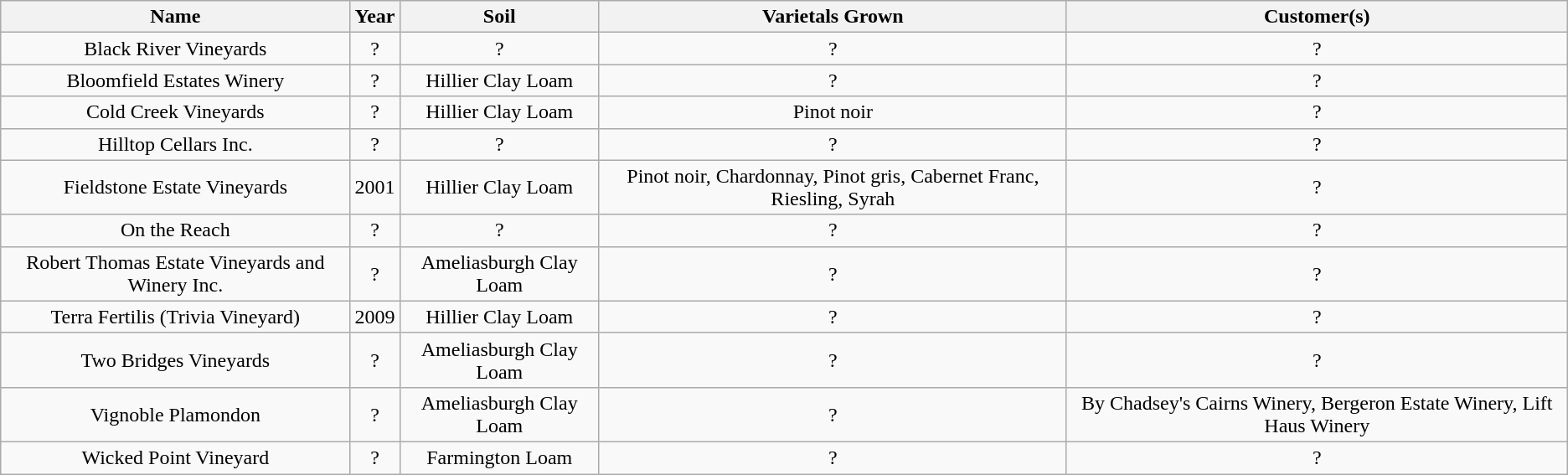<table class="wikitable" style="text-align: center">
<tr>
<th>Name</th>
<th>Year</th>
<th>Soil</th>
<th>Varietals Grown</th>
<th>Customer(s)</th>
</tr>
<tr>
<td>Black River Vineyards</td>
<td>?</td>
<td>?</td>
<td>?</td>
<td>?</td>
</tr>
<tr>
<td>Bloomfield Estates Winery</td>
<td>?</td>
<td>Hillier Clay Loam</td>
<td>?</td>
<td>?</td>
</tr>
<tr>
<td>Cold Creek Vineyards</td>
<td>?</td>
<td>Hillier Clay Loam</td>
<td>Pinot noir</td>
<td>?</td>
</tr>
<tr>
<td>Hilltop Cellars Inc.</td>
<td>?</td>
<td>?</td>
<td>?</td>
<td>?</td>
</tr>
<tr>
<td>Fieldstone Estate Vineyards</td>
<td>2001</td>
<td>Hillier Clay Loam</td>
<td>Pinot noir, Chardonnay, Pinot gris, Cabernet Franc, Riesling, Syrah</td>
<td>?</td>
</tr>
<tr>
<td>On the Reach</td>
<td>?</td>
<td>?</td>
<td>?</td>
<td>?</td>
</tr>
<tr>
<td>Robert Thomas Estate Vineyards and Winery Inc.</td>
<td>?</td>
<td>Ameliasburgh Clay Loam</td>
<td>?</td>
<td>?</td>
</tr>
<tr>
<td>Terra Fertilis (Trivia Vineyard)</td>
<td>2009</td>
<td>Hillier Clay Loam</td>
<td>?</td>
<td>?</td>
</tr>
<tr>
<td>Two Bridges Vineyards</td>
<td>?</td>
<td>Ameliasburgh Clay Loam</td>
<td>?</td>
<td>?</td>
</tr>
<tr>
<td>Vignoble Plamondon</td>
<td>?</td>
<td>Ameliasburgh Clay Loam</td>
<td>?</td>
<td>By Chadsey's Cairns Winery, Bergeron Estate Winery, Lift Haus Winery</td>
</tr>
<tr>
<td>Wicked Point Vineyard</td>
<td>?</td>
<td>Farmington Loam</td>
<td>?</td>
<td>?</td>
</tr>
</table>
